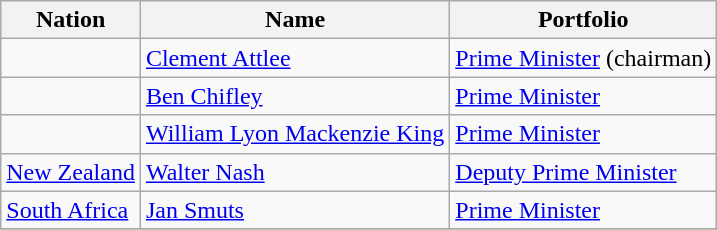<table class="wikitable">
<tr>
<th>Nation</th>
<th>Name</th>
<th>Portfolio</th>
</tr>
<tr>
<td></td>
<td><a href='#'>Clement Attlee</a></td>
<td><a href='#'>Prime Minister</a> (chairman)</td>
</tr>
<tr>
<td></td>
<td><a href='#'>Ben Chifley</a></td>
<td><a href='#'>Prime Minister</a></td>
</tr>
<tr>
<td></td>
<td><a href='#'>William Lyon Mackenzie King</a></td>
<td><a href='#'>Prime Minister</a></td>
</tr>
<tr>
<td> <a href='#'>New Zealand</a></td>
<td><a href='#'>Walter Nash</a></td>
<td><a href='#'>Deputy Prime Minister</a></td>
</tr>
<tr>
<td> <a href='#'>South Africa</a></td>
<td><a href='#'>Jan Smuts</a></td>
<td><a href='#'>Prime Minister</a></td>
</tr>
<tr>
</tr>
</table>
